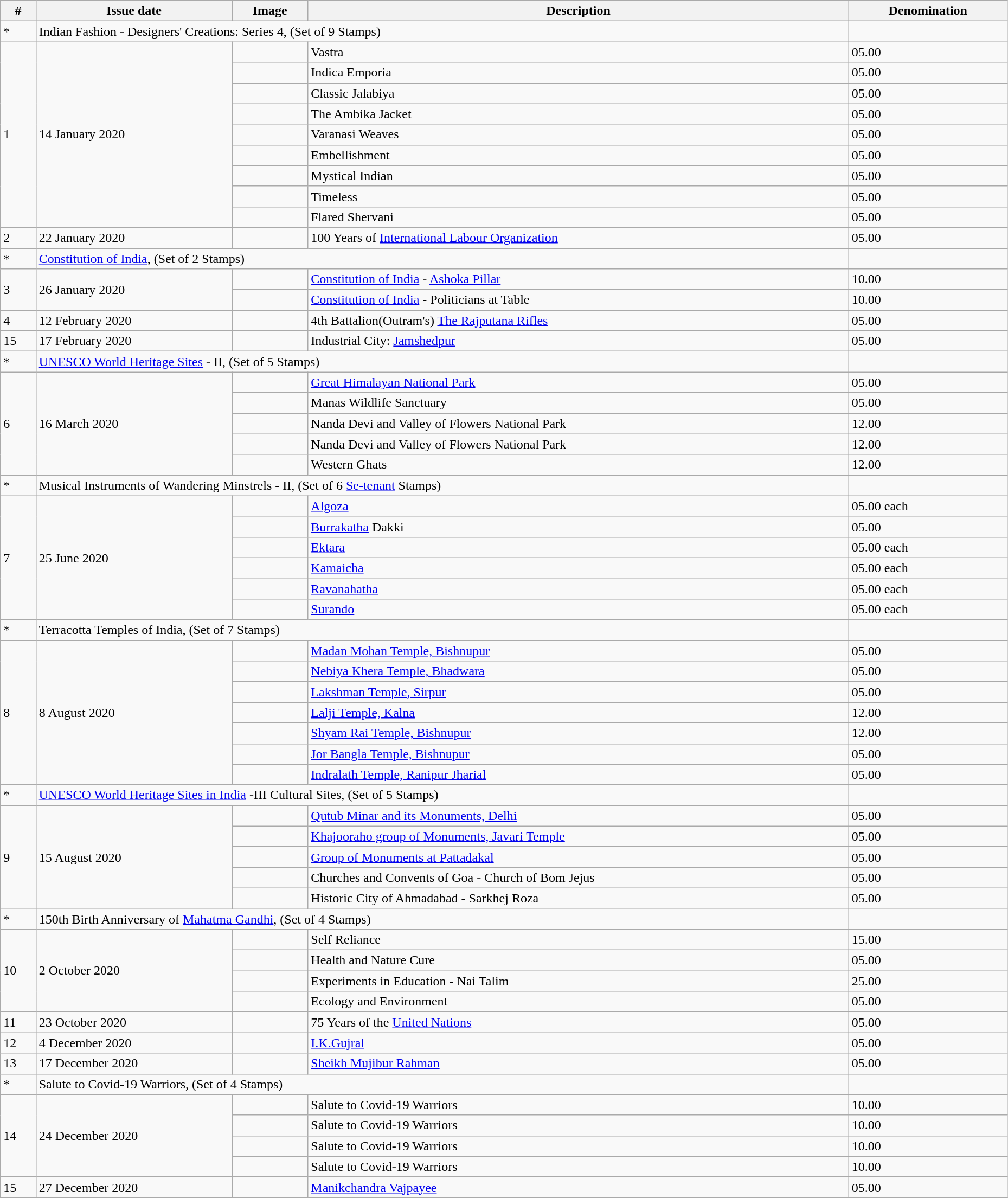<table class="wikitable" style="text-align:justify" width="98%">
<tr>
<th>#</th>
<th>Issue date</th>
<th>Image</th>
<th>Description</th>
<th>Denomination</th>
</tr>
<tr>
<td>*</td>
<td colspan="3">Indian Fashion - Designers' Creations: Series 4, (Set of 9 Stamps)</td>
<td></td>
</tr>
<tr>
<td rowspan="9">1</td>
<td rowspan="9">14 January 2020</td>
<td></td>
<td>Vastra</td>
<td>05.00</td>
</tr>
<tr>
<td></td>
<td>Indica Emporia</td>
<td>05.00</td>
</tr>
<tr>
<td></td>
<td>Classic Jalabiya</td>
<td>05.00</td>
</tr>
<tr>
<td></td>
<td>The Ambika Jacket</td>
<td>05.00</td>
</tr>
<tr>
<td></td>
<td>Varanasi Weaves</td>
<td>05.00</td>
</tr>
<tr>
<td></td>
<td>Embellishment</td>
<td>05.00</td>
</tr>
<tr>
<td></td>
<td>Mystical Indian</td>
<td>05.00</td>
</tr>
<tr>
<td></td>
<td>Timeless</td>
<td>05.00</td>
</tr>
<tr>
<td></td>
<td>Flared Shervani</td>
<td>05.00</td>
</tr>
<tr>
<td>2</td>
<td>22 January 2020</td>
<td></td>
<td>100 Years of <a href='#'>International Labour Organization</a></td>
<td>05.00</td>
</tr>
<tr>
<td>*</td>
<td colspan="3"><a href='#'>Constitution of India</a>, (Set of 2 Stamps)</td>
<td></td>
</tr>
<tr>
<td rowspan="2">3</td>
<td rowspan="2">26 January 2020</td>
<td></td>
<td><a href='#'>Constitution of India</a> - <a href='#'>Ashoka Pillar</a></td>
<td>10.00</td>
</tr>
<tr>
<td></td>
<td><a href='#'>Constitution of India</a> - Politicians at Table</td>
<td>10.00</td>
</tr>
<tr>
<td>4</td>
<td>12 February 2020</td>
<td></td>
<td>4th Battalion(Outram's) <a href='#'>The Rajputana Rifles</a></td>
<td>05.00</td>
</tr>
<tr>
<td>15</td>
<td>17 February 2020</td>
<td></td>
<td>Industrial City: <a href='#'>Jamshedpur</a></td>
<td>05.00</td>
</tr>
<tr>
<td>*</td>
<td colspan="3"><a href='#'>UNESCO World Heritage Sites</a> - II, (Set of 5 Stamps)</td>
<td></td>
</tr>
<tr>
<td rowspan="5">6</td>
<td rowspan="5">16 March 2020</td>
<td></td>
<td><a href='#'>Great Himalayan National Park</a></td>
<td>05.00</td>
</tr>
<tr>
<td></td>
<td>Manas Wildlife Sanctuary</td>
<td>05.00</td>
</tr>
<tr>
<td></td>
<td>Nanda Devi and Valley of Flowers National Park</td>
<td>12.00</td>
</tr>
<tr>
<td></td>
<td>Nanda Devi and Valley of Flowers National Park</td>
<td>12.00</td>
</tr>
<tr>
<td></td>
<td>Western Ghats</td>
<td>12.00</td>
</tr>
<tr>
<td>*</td>
<td colspan="3">Musical Instruments of Wandering Minstrels - II, (Set of 6 <a href='#'>Se-tenant</a> Stamps)</td>
<td></td>
</tr>
<tr>
<td rowspan="6">7</td>
<td rowspan="6">25 June 2020</td>
<td></td>
<td><a href='#'>Algoza</a></td>
<td>05.00 each</td>
</tr>
<tr>
<td></td>
<td><a href='#'>Burrakatha</a> Dakki</td>
<td>05.00</td>
</tr>
<tr>
<td></td>
<td><a href='#'>Ektara</a></td>
<td>05.00 each</td>
</tr>
<tr>
<td></td>
<td><a href='#'>Kamaicha</a></td>
<td>05.00 each</td>
</tr>
<tr>
<td></td>
<td><a href='#'>Ravanahatha</a></td>
<td>05.00 each</td>
</tr>
<tr>
<td></td>
<td><a href='#'>Surando</a></td>
<td>05.00 each</td>
</tr>
<tr>
<td>*</td>
<td colspan="3">Terracotta Temples of India, (Set of 7 Stamps)</td>
<td></td>
</tr>
<tr>
<td rowspan="7">8</td>
<td rowspan="7">8 August 2020</td>
<td></td>
<td><a href='#'>Madan Mohan Temple, Bishnupur</a></td>
<td>05.00</td>
</tr>
<tr>
<td></td>
<td><a href='#'>Nebiya Khera Temple, Bhadwara</a></td>
<td>05.00</td>
</tr>
<tr>
<td></td>
<td><a href='#'>Lakshman Temple, Sirpur</a></td>
<td>05.00</td>
</tr>
<tr>
<td></td>
<td><a href='#'>Lalji Temple, Kalna</a></td>
<td>12.00</td>
</tr>
<tr>
<td></td>
<td><a href='#'>Shyam Rai Temple, Bishnupur</a></td>
<td>12.00</td>
</tr>
<tr>
<td></td>
<td><a href='#'>Jor Bangla Temple, Bishnupur</a></td>
<td>05.00</td>
</tr>
<tr>
<td></td>
<td><a href='#'>Indralath Temple, Ranipur Jharial</a></td>
<td>05.00</td>
</tr>
<tr>
<td>*</td>
<td colspan="3"><a href='#'>UNESCO World Heritage Sites in India</a> -III Cultural Sites, (Set of 5 Stamps)</td>
<td></td>
</tr>
<tr>
<td rowspan="5">9</td>
<td rowspan="5">15 August 2020</td>
<td></td>
<td><a href='#'>Qutub Minar and its Monuments, Delhi</a></td>
<td>05.00</td>
</tr>
<tr>
<td></td>
<td><a href='#'>Khajooraho group of Monuments, Javari Temple</a></td>
<td>05.00</td>
</tr>
<tr>
<td></td>
<td><a href='#'>Group of Monuments at Pattadakal</a></td>
<td>05.00</td>
</tr>
<tr>
<td></td>
<td>Churches and Convents of Goa - Church of Bom Jejus</td>
<td>05.00</td>
</tr>
<tr>
<td></td>
<td>Historic City of Ahmadabad - Sarkhej Roza</td>
<td>05.00</td>
</tr>
<tr>
<td>*</td>
<td colspan="3">150th Birth Anniversary of <a href='#'>Mahatma Gandhi</a>, (Set of 4 Stamps)</td>
<td></td>
</tr>
<tr>
<td rowspan="4">10</td>
<td rowspan="4">2 October 2020</td>
<td></td>
<td>Self Reliance</td>
<td>15.00</td>
</tr>
<tr>
<td></td>
<td>Health and Nature Cure</td>
<td>05.00</td>
</tr>
<tr>
<td></td>
<td>Experiments in Education - Nai Talim</td>
<td>25.00</td>
</tr>
<tr>
<td></td>
<td>Ecology and Environment</td>
<td>05.00</td>
</tr>
<tr>
<td>11</td>
<td>23 October 2020</td>
<td></td>
<td>75 Years of the <a href='#'>United Nations</a></td>
<td>05.00</td>
</tr>
<tr>
<td>12</td>
<td>4 December 2020</td>
<td></td>
<td><a href='#'>I.K.Gujral</a></td>
<td>05.00</td>
</tr>
<tr>
<td>13</td>
<td>17 December 2020</td>
<td></td>
<td><a href='#'>Sheikh Mujibur Rahman</a></td>
<td>05.00</td>
</tr>
<tr>
<td>*</td>
<td colspan="3">Salute to Covid-19 Warriors, (Set of 4 Stamps)</td>
<td></td>
</tr>
<tr>
<td rowspan="4">14</td>
<td rowspan="4">24 December 2020</td>
<td></td>
<td>Salute to Covid-19 Warriors</td>
<td>10.00</td>
</tr>
<tr>
<td></td>
<td>Salute to Covid-19 Warriors</td>
<td>10.00</td>
</tr>
<tr>
<td></td>
<td>Salute to Covid-19 Warriors</td>
<td>10.00</td>
</tr>
<tr>
<td></td>
<td>Salute to Covid-19 Warriors</td>
<td>10.00</td>
</tr>
<tr>
<td>15</td>
<td>27 December 2020</td>
<td></td>
<td><a href='#'>Manikchandra Vajpayee</a></td>
<td>05.00</td>
</tr>
<tr>
</tr>
</table>
